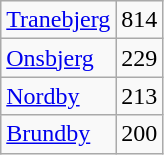<table class="wikitable" style="margin-right:1em">
<tr>
<td><a href='#'>Tranebjerg</a></td>
<td align="center">814</td>
</tr>
<tr>
<td><a href='#'>Onsbjerg</a></td>
<td align="center">229</td>
</tr>
<tr>
<td><a href='#'>Nordby</a></td>
<td align="center">213</td>
</tr>
<tr>
<td><a href='#'>Brundby</a></td>
<td align="center">200</td>
</tr>
</table>
